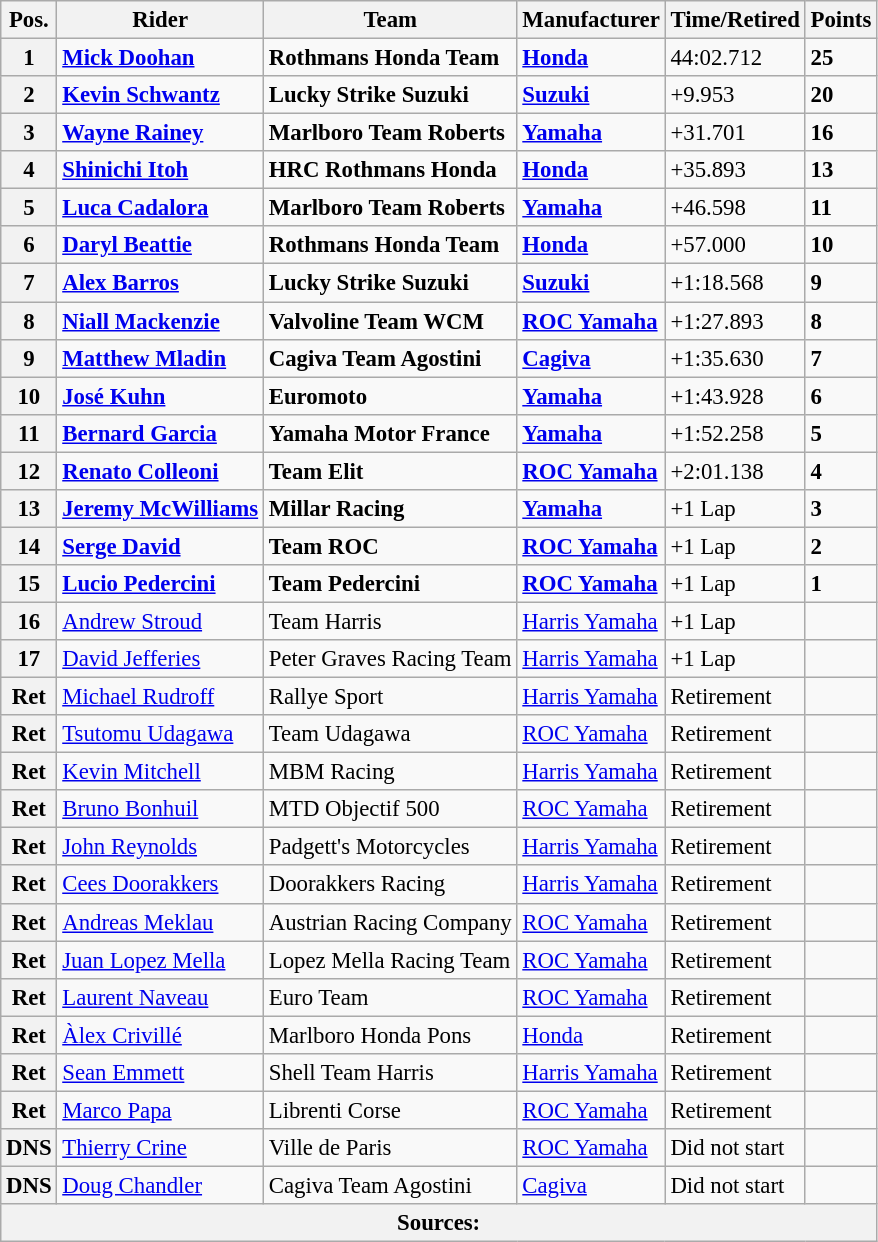<table class="wikitable" style="font-size: 95%;">
<tr>
<th>Pos.</th>
<th>Rider</th>
<th>Team</th>
<th>Manufacturer</th>
<th>Time/Retired</th>
<th>Points</th>
</tr>
<tr>
<th>1</th>
<td> <strong><a href='#'>Mick Doohan</a></strong></td>
<td><strong>Rothmans Honda Team</strong></td>
<td><strong><a href='#'>Honda</a></strong></td>
<td>44:02.712</td>
<td><strong>25</strong></td>
</tr>
<tr>
<th>2</th>
<td> <strong><a href='#'>Kevin Schwantz</a></strong></td>
<td><strong>Lucky Strike Suzuki</strong></td>
<td><strong><a href='#'>Suzuki</a></strong></td>
<td>+9.953</td>
<td><strong>20</strong></td>
</tr>
<tr>
<th>3</th>
<td> <strong><a href='#'>Wayne Rainey</a></strong></td>
<td><strong>Marlboro Team Roberts</strong></td>
<td><strong><a href='#'>Yamaha</a></strong></td>
<td>+31.701</td>
<td><strong>16</strong></td>
</tr>
<tr>
<th>4</th>
<td> <strong><a href='#'>Shinichi Itoh</a></strong></td>
<td><strong>HRC Rothmans Honda</strong></td>
<td><strong><a href='#'>Honda</a></strong></td>
<td>+35.893</td>
<td><strong>13</strong></td>
</tr>
<tr>
<th>5</th>
<td> <strong><a href='#'>Luca Cadalora</a></strong></td>
<td><strong>Marlboro Team Roberts</strong></td>
<td><strong><a href='#'>Yamaha</a></strong></td>
<td>+46.598</td>
<td><strong>11</strong></td>
</tr>
<tr>
<th>6</th>
<td> <strong><a href='#'>Daryl Beattie</a></strong></td>
<td><strong>Rothmans Honda Team</strong></td>
<td><strong><a href='#'>Honda</a></strong></td>
<td>+57.000</td>
<td><strong>10</strong></td>
</tr>
<tr>
<th>7</th>
<td> <strong><a href='#'>Alex Barros</a></strong></td>
<td><strong>Lucky Strike Suzuki</strong></td>
<td><strong><a href='#'>Suzuki</a></strong></td>
<td>+1:18.568</td>
<td><strong>9</strong></td>
</tr>
<tr>
<th>8</th>
<td> <strong><a href='#'>Niall Mackenzie</a></strong></td>
<td><strong>Valvoline Team WCM</strong></td>
<td><strong><a href='#'>ROC Yamaha</a></strong></td>
<td>+1:27.893</td>
<td><strong>8</strong></td>
</tr>
<tr>
<th>9</th>
<td> <strong><a href='#'>Matthew Mladin</a></strong></td>
<td><strong>Cagiva Team Agostini</strong></td>
<td><strong><a href='#'>Cagiva</a></strong></td>
<td>+1:35.630</td>
<td><strong>7</strong></td>
</tr>
<tr>
<th>10</th>
<td> <strong><a href='#'>José Kuhn</a></strong></td>
<td><strong>Euromoto</strong></td>
<td><strong><a href='#'>Yamaha</a></strong></td>
<td>+1:43.928</td>
<td><strong>6</strong></td>
</tr>
<tr>
<th>11</th>
<td> <strong><a href='#'>Bernard Garcia</a></strong></td>
<td><strong>Yamaha Motor France</strong></td>
<td><strong><a href='#'>Yamaha</a></strong></td>
<td>+1:52.258</td>
<td><strong>5</strong></td>
</tr>
<tr>
<th>12</th>
<td> <strong><a href='#'>Renato Colleoni</a></strong></td>
<td><strong>Team Elit</strong></td>
<td><strong><a href='#'>ROC Yamaha</a></strong></td>
<td>+2:01.138</td>
<td><strong>4</strong></td>
</tr>
<tr>
<th>13</th>
<td> <strong><a href='#'>Jeremy McWilliams</a></strong></td>
<td><strong>Millar Racing</strong></td>
<td><strong><a href='#'>Yamaha</a></strong></td>
<td>+1 Lap</td>
<td><strong>3</strong></td>
</tr>
<tr>
<th>14</th>
<td> <strong><a href='#'>Serge David</a></strong></td>
<td><strong>Team ROC</strong></td>
<td><strong><a href='#'>ROC Yamaha</a></strong></td>
<td>+1 Lap</td>
<td><strong>2</strong></td>
</tr>
<tr>
<th>15</th>
<td> <strong><a href='#'>Lucio Pedercini</a></strong></td>
<td><strong>Team Pedercini</strong></td>
<td><strong><a href='#'>ROC Yamaha</a></strong></td>
<td>+1 Lap</td>
<td><strong>1</strong></td>
</tr>
<tr>
<th>16</th>
<td> <a href='#'>Andrew Stroud</a></td>
<td>Team Harris</td>
<td><a href='#'>Harris Yamaha</a></td>
<td>+1 Lap</td>
<td></td>
</tr>
<tr>
<th>17</th>
<td> <a href='#'>David Jefferies</a></td>
<td>Peter Graves Racing Team</td>
<td><a href='#'>Harris Yamaha</a></td>
<td>+1 Lap</td>
<td></td>
</tr>
<tr>
<th>Ret</th>
<td> <a href='#'>Michael Rudroff</a></td>
<td>Rallye Sport</td>
<td><a href='#'>Harris Yamaha</a></td>
<td>Retirement</td>
<td></td>
</tr>
<tr>
<th>Ret</th>
<td> <a href='#'>Tsutomu Udagawa</a></td>
<td>Team Udagawa</td>
<td><a href='#'>ROC Yamaha</a></td>
<td>Retirement</td>
<td></td>
</tr>
<tr>
<th>Ret</th>
<td> <a href='#'>Kevin Mitchell</a></td>
<td>MBM Racing</td>
<td><a href='#'>Harris Yamaha</a></td>
<td>Retirement</td>
<td></td>
</tr>
<tr>
<th>Ret</th>
<td> <a href='#'>Bruno Bonhuil</a></td>
<td>MTD Objectif 500</td>
<td><a href='#'>ROC Yamaha</a></td>
<td>Retirement</td>
<td></td>
</tr>
<tr>
<th>Ret</th>
<td> <a href='#'>John Reynolds</a></td>
<td>Padgett's Motorcycles</td>
<td><a href='#'>Harris Yamaha</a></td>
<td>Retirement</td>
<td></td>
</tr>
<tr>
<th>Ret</th>
<td> <a href='#'>Cees Doorakkers</a></td>
<td>Doorakkers Racing</td>
<td><a href='#'>Harris Yamaha</a></td>
<td>Retirement</td>
<td></td>
</tr>
<tr>
<th>Ret</th>
<td> <a href='#'>Andreas Meklau</a></td>
<td>Austrian Racing Company</td>
<td><a href='#'>ROC Yamaha</a></td>
<td>Retirement</td>
<td></td>
</tr>
<tr>
<th>Ret</th>
<td> <a href='#'>Juan Lopez Mella</a></td>
<td>Lopez Mella Racing Team</td>
<td><a href='#'>ROC Yamaha</a></td>
<td>Retirement</td>
<td></td>
</tr>
<tr>
<th>Ret</th>
<td> <a href='#'>Laurent Naveau</a></td>
<td>Euro Team</td>
<td><a href='#'>ROC Yamaha</a></td>
<td>Retirement</td>
<td></td>
</tr>
<tr>
<th>Ret</th>
<td> <a href='#'>Àlex Crivillé</a></td>
<td>Marlboro Honda Pons</td>
<td><a href='#'>Honda</a></td>
<td>Retirement</td>
<td></td>
</tr>
<tr>
<th>Ret</th>
<td> <a href='#'>Sean Emmett</a></td>
<td>Shell Team Harris</td>
<td><a href='#'>Harris Yamaha</a></td>
<td>Retirement</td>
<td></td>
</tr>
<tr>
<th>Ret</th>
<td> <a href='#'>Marco Papa</a></td>
<td>Librenti Corse</td>
<td><a href='#'>ROC Yamaha</a></td>
<td>Retirement</td>
<td></td>
</tr>
<tr>
<th>DNS</th>
<td> <a href='#'>Thierry Crine</a></td>
<td>Ville de Paris</td>
<td><a href='#'>ROC Yamaha</a></td>
<td>Did not start</td>
<td></td>
</tr>
<tr>
<th>DNS</th>
<td> <a href='#'>Doug Chandler</a></td>
<td>Cagiva Team Agostini</td>
<td><a href='#'>Cagiva</a></td>
<td>Did not start</td>
<td></td>
</tr>
<tr>
<th colspan=8>Sources:</th>
</tr>
</table>
